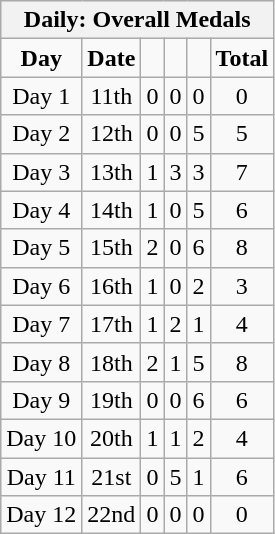<table class="wikitable" style="font-size:100%" align="left">
<tr bgcolor="#efefef">
<th colspan=10><strong>Daily: Overall Medals</strong></th>
</tr>
<tr style="text-align:center;">
<td><strong>Day</strong></td>
<td><strong>Date</strong></td>
<td></td>
<td></td>
<td></td>
<td><strong>Total</strong></td>
</tr>
<tr style="text-align:center;">
<td>Day 1</td>
<td>11th</td>
<td>0</td>
<td>0</td>
<td>0</td>
<td>0</td>
</tr>
<tr style="text-align:center;">
<td>Day 2</td>
<td>12th</td>
<td>0</td>
<td>0</td>
<td>5</td>
<td>5</td>
</tr>
<tr style="text-align:center;">
<td>Day 3</td>
<td>13th</td>
<td>1</td>
<td>3</td>
<td>3</td>
<td>7</td>
</tr>
<tr style="text-align:center;">
<td>Day 4</td>
<td>14th</td>
<td>1</td>
<td>0</td>
<td>5</td>
<td>6</td>
</tr>
<tr style="text-align:center;">
<td>Day 5</td>
<td>15th</td>
<td>2</td>
<td>0</td>
<td>6</td>
<td>8</td>
</tr>
<tr style="text-align:center;">
<td>Day 6</td>
<td>16th</td>
<td>1</td>
<td>0</td>
<td>2</td>
<td>3</td>
</tr>
<tr style="text-align:center;">
<td>Day 7</td>
<td>17th</td>
<td>1</td>
<td>2</td>
<td>1</td>
<td>4</td>
</tr>
<tr style="text-align:center;">
<td>Day 8</td>
<td>18th</td>
<td>2</td>
<td>1</td>
<td>5</td>
<td>8</td>
</tr>
<tr style="text-align:center;">
<td>Day 9</td>
<td>19th</td>
<td>0</td>
<td>0</td>
<td>6</td>
<td>6</td>
</tr>
<tr style="text-align:center;">
<td>Day 10</td>
<td>20th</td>
<td>1</td>
<td>1</td>
<td>2</td>
<td>4</td>
</tr>
<tr style="text-align:center;">
<td>Day 11</td>
<td>21st</td>
<td>0</td>
<td>5</td>
<td>1</td>
<td>6</td>
</tr>
<tr style="text-align:center;">
<td>Day 12</td>
<td>22nd</td>
<td>0</td>
<td>0</td>
<td>0</td>
<td>0</td>
</tr>
</table>
